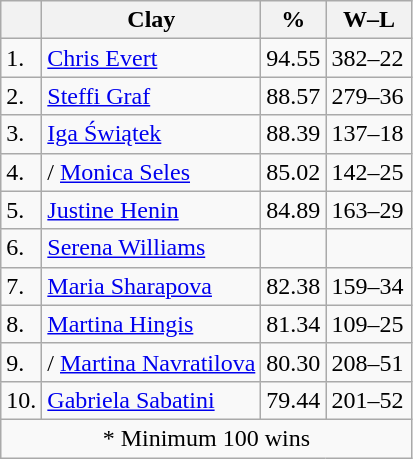<table class="wikitable" style="display:inline-table">
<tr>
<th></th>
<th>Clay</th>
<th>%</th>
<th style="width:50px;">W–L</th>
</tr>
<tr>
<td>1.</td>
<td> <a href='#'>Chris Evert</a></td>
<td>94.55</td>
<td>382–22</td>
</tr>
<tr>
<td>2.</td>
<td> <a href='#'>Steffi Graf</a></td>
<td>88.57</td>
<td>279–36</td>
</tr>
<tr>
<td>3.</td>
<td> <a href='#'>Iga Świątek </a></td>
<td>88.39</td>
<td>137–18</td>
</tr>
<tr>
<td>4.</td>
<td> / <a href='#'>Monica Seles</a></td>
<td>85.02</td>
<td>142–25</td>
</tr>
<tr>
<td>5.</td>
<td> <a href='#'>Justine Henin</a></td>
<td>84.89</td>
<td>163–29</td>
</tr>
<tr>
<td>6.</td>
<td> <a href='#'>Serena Williams</a></td>
<td></td>
</tr>
<tr>
<td>7.</td>
<td> <a href='#'>Maria Sharapova</a></td>
<td>82.38</td>
<td>159–34</td>
</tr>
<tr>
<td>8.</td>
<td> <a href='#'>Martina Hingis</a></td>
<td>81.34</td>
<td>109–25</td>
</tr>
<tr>
<td>9.</td>
<td nowrap>/ <a href='#'>Martina Navratilova</a></td>
<td>80.30</td>
<td>208–51</td>
</tr>
<tr>
<td>10.</td>
<td> <a href='#'>Gabriela Sabatini</a></td>
<td>79.44</td>
<td>201–52</td>
</tr>
<tr>
<td colspan=4 style="text-align:center;">* Minimum 100 wins</td>
</tr>
</table>
